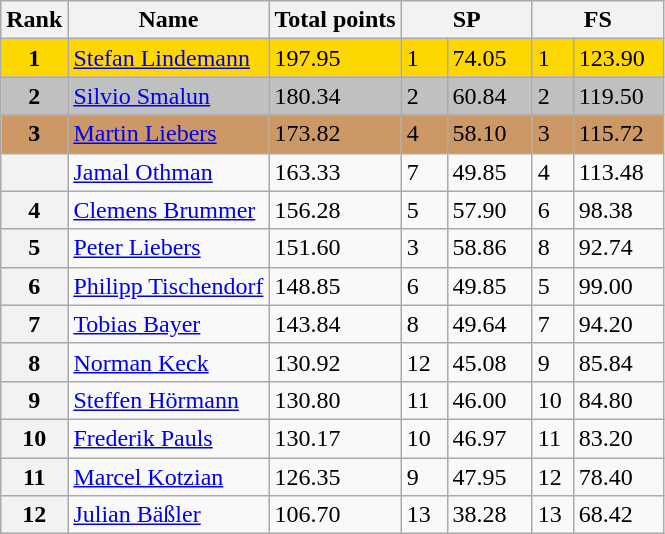<table class="wikitable">
<tr>
<th>Rank</th>
<th>Name</th>
<th>Total points</th>
<th colspan="2" width="80px">SP</th>
<th colspan="2" width="80px">FS</th>
</tr>
<tr bgcolor="gold">
<td align="center"><strong>1</strong></td>
<td><a href='#'>Stefan Lindemann</a></td>
<td>197.95</td>
<td>1</td>
<td>74.05</td>
<td>1</td>
<td>123.90</td>
</tr>
<tr bgcolor="silver">
<td align="center"><strong>2</strong></td>
<td><a href='#'>Silvio Smalun</a></td>
<td>180.34</td>
<td>2</td>
<td>60.84</td>
<td>2</td>
<td>119.50</td>
</tr>
<tr bgcolor="cc9966">
<td align="center"><strong>3</strong></td>
<td><a href='#'>Martin Liebers</a></td>
<td>173.82</td>
<td>4</td>
<td>58.10</td>
<td>3</td>
<td>115.72</td>
</tr>
<tr>
<th></th>
<td> <a href='#'>Jamal Othman</a></td>
<td>163.33</td>
<td>7</td>
<td>49.85</td>
<td>4</td>
<td>113.48</td>
</tr>
<tr>
<th>4</th>
<td><a href='#'>Clemens Brummer</a></td>
<td>156.28</td>
<td>5</td>
<td>57.90</td>
<td>6</td>
<td>98.38</td>
</tr>
<tr>
<th>5</th>
<td><a href='#'>Peter Liebers</a></td>
<td>151.60</td>
<td>3</td>
<td>58.86</td>
<td>8</td>
<td>92.74</td>
</tr>
<tr>
<th>6</th>
<td><a href='#'>Philipp Tischendorf</a></td>
<td>148.85</td>
<td>6</td>
<td>49.85</td>
<td>5</td>
<td>99.00</td>
</tr>
<tr>
<th>7</th>
<td><a href='#'>Tobias Bayer</a></td>
<td>143.84</td>
<td>8</td>
<td>49.64</td>
<td>7</td>
<td>94.20</td>
</tr>
<tr>
<th>8</th>
<td><a href='#'>Norman Keck</a></td>
<td>130.92</td>
<td>12</td>
<td>45.08</td>
<td>9</td>
<td>85.84</td>
</tr>
<tr>
<th>9</th>
<td><a href='#'>Steffen Hörmann</a></td>
<td>130.80</td>
<td>11</td>
<td>46.00</td>
<td>10</td>
<td>84.80</td>
</tr>
<tr>
<th>10</th>
<td><a href='#'>Frederik Pauls</a></td>
<td>130.17</td>
<td>10</td>
<td>46.97</td>
<td>11</td>
<td>83.20</td>
</tr>
<tr>
<th>11</th>
<td><a href='#'>Marcel Kotzian</a></td>
<td>126.35</td>
<td>9</td>
<td>47.95</td>
<td>12</td>
<td>78.40</td>
</tr>
<tr>
<th>12</th>
<td><a href='#'>Julian Bäßler</a></td>
<td>106.70</td>
<td>13</td>
<td>38.28</td>
<td>13</td>
<td>68.42</td>
</tr>
</table>
